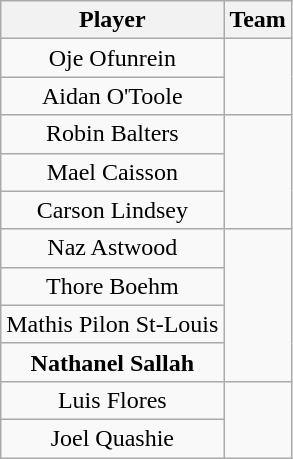<table class="wikitable" style="text-align: center;">
<tr>
<th>Player</th>
<th>Team</th>
</tr>
<tr>
<td>Oje Ofunrein</td>
<td rowspan=2></td>
</tr>
<tr>
<td>Aidan O'Toole</td>
</tr>
<tr>
<td>Robin Balters</td>
<td rowspan=3></td>
</tr>
<tr>
<td>Mael Caisson</td>
</tr>
<tr>
<td>Carson Lindsey</td>
</tr>
<tr>
<td>Naz Astwood</td>
<td rowspan=4></td>
</tr>
<tr>
<td>Thore Boehm</td>
</tr>
<tr>
<td>Mathis Pilon St-Louis</td>
</tr>
<tr>
<td><strong>Nathanel Sallah</strong></td>
</tr>
<tr>
<td>Luis Flores</td>
<td rowspan=2></td>
</tr>
<tr>
<td>Joel Quashie</td>
</tr>
</table>
